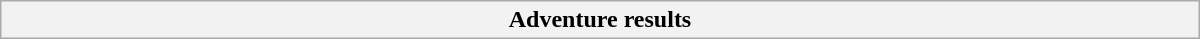<table class="wikitable collapsible collapsed" style="min-width:50em;">
<tr>
<th colspan="6">Adventure results</th>
</tr>
</table>
